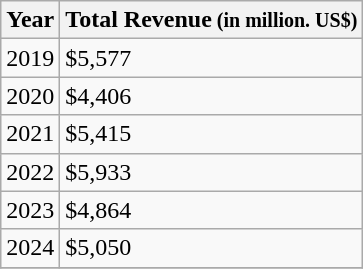<table class="wikitable sortable static-row-numbers static-row-header-text">
<tr>
<th>Year</th>
<th>Total Revenue<small> (in million. US$)</small></th>
</tr>
<tr>
<td>2019</td>
<td>$5,577</td>
</tr>
<tr>
<td>2020</td>
<td>$4,406</td>
</tr>
<tr>
<td>2021</td>
<td>$5,415</td>
</tr>
<tr>
<td>2022</td>
<td>$5,933</td>
</tr>
<tr>
<td>2023</td>
<td>$4,864</td>
</tr>
<tr>
<td>2024</td>
<td>$5,050</td>
</tr>
<tr>
</tr>
</table>
